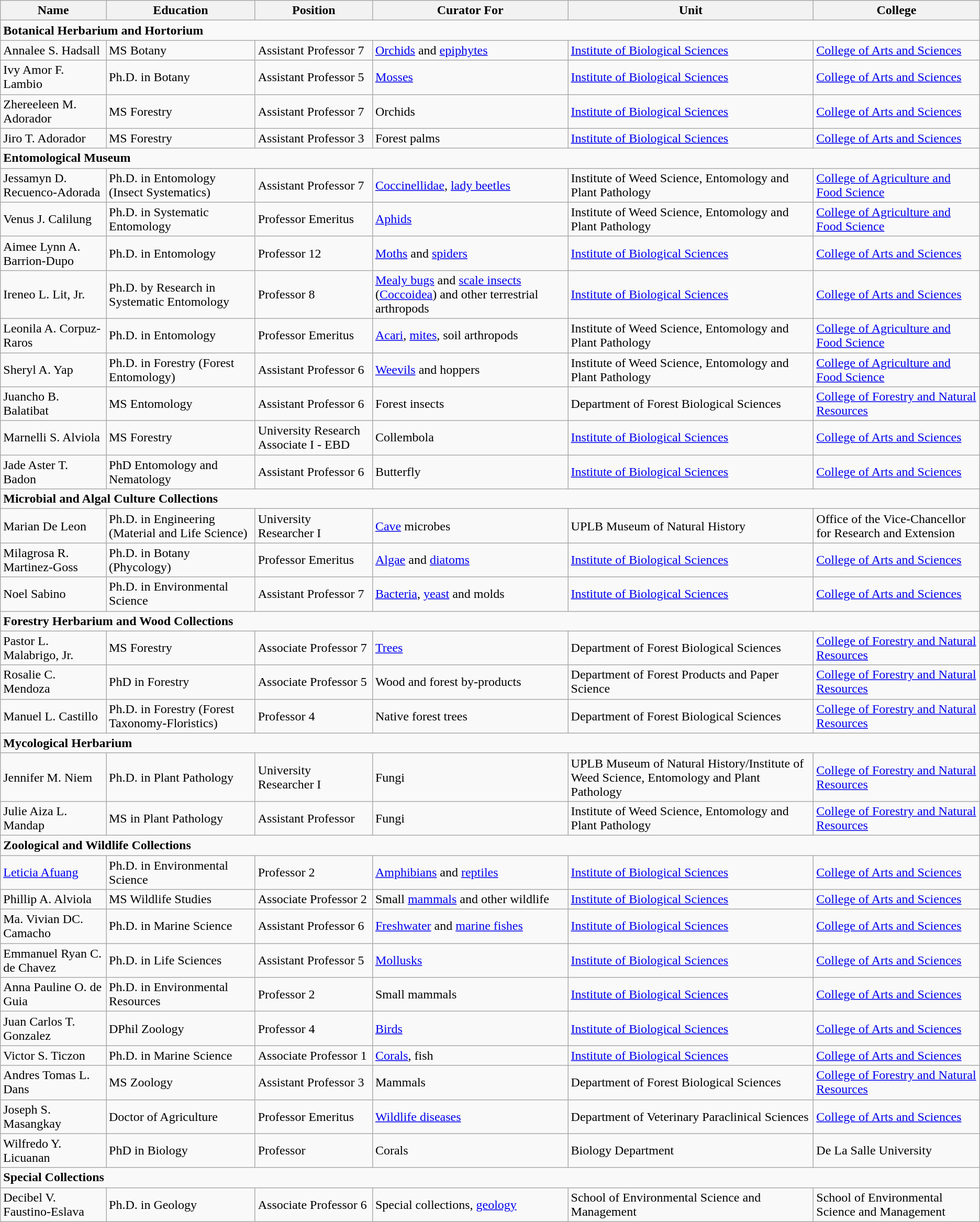<table class="wikitable mw-collapsible">
<tr>
<th>Name</th>
<th>Education</th>
<th>Position</th>
<th>Curator For</th>
<th>Unit</th>
<th>College</th>
</tr>
<tr>
<td colspan="6"><strong>Botanical Herbarium and Hortorium</strong></td>
</tr>
<tr>
<td>Annalee S. Hadsall</td>
<td>MS Botany</td>
<td>Assistant Professor 7</td>
<td><a href='#'>Orchids</a> and <a href='#'>epiphytes</a></td>
<td><a href='#'>Institute of Biological Sciences</a></td>
<td><a href='#'>College of Arts and Sciences</a></td>
</tr>
<tr>
<td>Ivy Amor F. Lambio</td>
<td>Ph.D. in Botany</td>
<td>Assistant Professor 5</td>
<td><a href='#'>Mosses</a></td>
<td><a href='#'>Institute of Biological Sciences</a></td>
<td><a href='#'>College of Arts and Sciences</a></td>
</tr>
<tr>
<td>Zhereeleen M. Adorador</td>
<td>MS Forestry</td>
<td>Assistant Professor 7</td>
<td>Orchids</td>
<td><a href='#'>Institute of Biological Sciences</a></td>
<td><a href='#'>College of Arts and Sciences</a></td>
</tr>
<tr>
<td>Jiro T. Adorador</td>
<td>MS Forestry</td>
<td>Assistant Professor 3</td>
<td>Forest palms</td>
<td><a href='#'>Institute of Biological Sciences</a></td>
<td><a href='#'>College of Arts and Sciences</a></td>
</tr>
<tr>
<td colspan="6"><strong>Entomological Museum</strong></td>
</tr>
<tr>
<td>Jessamyn D. Recuenco-Adorada</td>
<td>Ph.D. in Entomology (Insect Systematics)</td>
<td>Assistant Professor 7</td>
<td><a href='#'>Coccinellidae</a>, <a href='#'>lady beetles</a></td>
<td>Institute of Weed Science, Entomology and Plant Pathology</td>
<td><a href='#'>College of Agriculture and Food Science</a></td>
</tr>
<tr>
<td>Venus J. Calilung</td>
<td>Ph.D. in Systematic Entomology</td>
<td>Professor Emeritus</td>
<td><a href='#'>Aphids</a></td>
<td>Institute of Weed Science, Entomology and Plant Pathology</td>
<td><a href='#'>College of Agriculture and Food Science</a></td>
</tr>
<tr>
<td>Aimee Lynn A. Barrion-Dupo</td>
<td>Ph.D. in Entomology</td>
<td>Professor 12</td>
<td><a href='#'>Moths</a> and <a href='#'>spiders</a></td>
<td><a href='#'>Institute of Biological Sciences</a></td>
<td><a href='#'>College of Arts and Sciences</a></td>
</tr>
<tr>
<td>Ireneo L. Lit, Jr.</td>
<td>Ph.D. by Research in Systematic Entomology</td>
<td>Professor 8</td>
<td><a href='#'>Mealy bugs</a> and <a href='#'>scale insects</a> (<a href='#'>Coccoidea</a>) and other terrestrial arthropods</td>
<td><a href='#'>Institute of Biological Sciences</a></td>
<td><a href='#'>College of Arts and Sciences</a></td>
</tr>
<tr>
<td>Leonila A. Corpuz-Raros</td>
<td>Ph.D. in Entomology</td>
<td>Professor Emeritus</td>
<td><a href='#'>Acari</a>, <a href='#'>mites</a>, soil arthropods</td>
<td>Institute of Weed Science, Entomology and Plant Pathology</td>
<td><a href='#'>College of Agriculture and Food Science</a></td>
</tr>
<tr>
<td>Sheryl A. Yap</td>
<td>Ph.D. in Forestry (Forest Entomology)</td>
<td>Assistant Professor 6</td>
<td><a href='#'>Weevils</a> and hoppers</td>
<td>Institute of Weed Science, Entomology and Plant Pathology</td>
<td><a href='#'>College of Agriculture and Food Science</a></td>
</tr>
<tr>
<td>Juancho B. Balatibat</td>
<td>MS Entomology</td>
<td>Assistant Professor 6</td>
<td>Forest insects</td>
<td>Department of Forest Biological Sciences</td>
<td><a href='#'>College of Forestry and Natural Resources</a></td>
</tr>
<tr>
<td>Marnelli S. Alviola</td>
<td>MS Forestry</td>
<td>University Research Associate I - EBD</td>
<td>Collembola</td>
<td><a href='#'>Institute of Biological Sciences</a></td>
<td><a href='#'>College of Arts and Sciences</a></td>
</tr>
<tr>
<td>Jade Aster T. Badon</td>
<td>PhD Entomology and Nematology</td>
<td>Assistant Professor 6</td>
<td>Butterfly</td>
<td><a href='#'>Institute of Biological Sciences</a></td>
<td><a href='#'>College of Arts and Sciences</a></td>
</tr>
<tr>
<td colspan="6"><strong>Microbial and Algal Culture Collections</strong></td>
</tr>
<tr>
<td>Marian De Leon</td>
<td>Ph.D. in Engineering (Material and Life Science)</td>
<td>University Researcher I</td>
<td><a href='#'>Cave</a> microbes</td>
<td>UPLB Museum of Natural History</td>
<td>Office of the Vice-Chancellor for Research and Extension</td>
</tr>
<tr>
<td>Milagrosa R. Martinez-Goss</td>
<td>Ph.D. in Botany (Phycology)</td>
<td>Professor Emeritus</td>
<td><a href='#'>Algae</a> and <a href='#'>diatoms</a></td>
<td><a href='#'>Institute of Biological Sciences</a></td>
<td><a href='#'>College of Arts and Sciences</a></td>
</tr>
<tr>
<td>Noel Sabino</td>
<td>Ph.D. in Environmental Science</td>
<td>Assistant Professor 7</td>
<td><a href='#'>Bacteria</a>, <a href='#'>yeast</a> and molds</td>
<td><a href='#'>Institute of Biological Sciences</a></td>
<td><a href='#'>College of Arts and Sciences</a></td>
</tr>
<tr>
<td colspan="6"><strong>Forestry Herbarium and Wood Collections</strong></td>
</tr>
<tr>
<td>Pastor L. Malabrigo, Jr.</td>
<td>MS Forestry</td>
<td>Associate Professor 7</td>
<td><a href='#'>Trees</a></td>
<td>Department of Forest Biological Sciences</td>
<td><a href='#'>College of Forestry and Natural Resources</a></td>
</tr>
<tr>
<td>Rosalie C. Mendoza</td>
<td>PhD in Forestry</td>
<td>Associate Professor 5</td>
<td>Wood and forest by-products</td>
<td>Department of Forest Products and Paper Science</td>
<td><a href='#'>College of Forestry and Natural Resources</a></td>
</tr>
<tr>
<td>Manuel L. Castillo</td>
<td>Ph.D. in Forestry (Forest Taxonomy-Floristics)</td>
<td>Professor 4</td>
<td>Native forest trees</td>
<td>Department of Forest Biological Sciences</td>
<td><a href='#'>College of Forestry and Natural Resources</a></td>
</tr>
<tr>
<td colspan="6"><strong>Mycological Herbarium</strong></td>
</tr>
<tr>
<td>Jennifer M. Niem</td>
<td>Ph.D. in Plant Pathology</td>
<td>University Researcher I</td>
<td>Fungi</td>
<td>UPLB Museum of Natural History/Institute of Weed Science, Entomology and Plant Pathology</td>
<td><a href='#'>College of Forestry and Natural Resources</a></td>
</tr>
<tr>
<td>Julie Aiza L. Mandap</td>
<td>MS in Plant Pathology</td>
<td>Assistant Professor</td>
<td>Fungi</td>
<td>Institute of Weed Science, Entomology and Plant Pathology</td>
<td><a href='#'>College of Forestry and Natural Resources</a></td>
</tr>
<tr>
<td colspan="6"><strong>Zoological and Wildlife Collections</strong></td>
</tr>
<tr>
<td><a href='#'>Leticia Afuang</a></td>
<td>Ph.D. in Environmental Science</td>
<td>Professor 2</td>
<td><a href='#'>Amphibians</a> and <a href='#'>reptiles</a></td>
<td><a href='#'>Institute of Biological Sciences</a></td>
<td><a href='#'>College of Arts and Sciences</a></td>
</tr>
<tr>
<td>Phillip A. Alviola</td>
<td>MS Wildlife Studies</td>
<td>Associate Professor 2</td>
<td>Small <a href='#'>mammals</a> and other wildlife</td>
<td><a href='#'>Institute of Biological Sciences</a></td>
<td><a href='#'>College of Arts and Sciences</a></td>
</tr>
<tr>
<td>Ma. Vivian DC. Camacho</td>
<td>Ph.D. in Marine Science</td>
<td>Assistant Professor 6</td>
<td><a href='#'>Freshwater</a> and <a href='#'>marine fishes</a></td>
<td><a href='#'>Institute of Biological Sciences</a></td>
<td><a href='#'>College of Arts and Sciences</a></td>
</tr>
<tr>
<td>Emmanuel Ryan C. de Chavez</td>
<td>Ph.D. in Life Sciences</td>
<td>Assistant Professor 5</td>
<td><a href='#'>Mollusks</a></td>
<td><a href='#'>Institute of Biological Sciences</a></td>
<td><a href='#'>College of Arts and Sciences</a></td>
</tr>
<tr>
<td>Anna Pauline O. de Guia</td>
<td>Ph.D. in Environmental Resources</td>
<td>Professor 2</td>
<td>Small mammals</td>
<td><a href='#'>Institute of Biological Sciences</a></td>
<td><a href='#'>College of Arts and Sciences</a></td>
</tr>
<tr>
<td>Juan Carlos T. Gonzalez</td>
<td>DPhil Zoology</td>
<td>Professor 4</td>
<td><a href='#'>Birds</a></td>
<td><a href='#'>Institute of Biological Sciences</a></td>
<td><a href='#'>College of Arts and Sciences</a></td>
</tr>
<tr>
<td>Victor S. Ticzon</td>
<td>Ph.D. in Marine Science</td>
<td>Associate Professor 1</td>
<td><a href='#'>Corals</a>, fish</td>
<td><a href='#'>Institute of Biological Sciences</a></td>
<td><a href='#'>College of Arts and Sciences</a></td>
</tr>
<tr>
<td>Andres Tomas L. Dans</td>
<td>MS Zoology</td>
<td>Assistant Professor 3</td>
<td>Mammals</td>
<td>Department of Forest Biological Sciences</td>
<td><a href='#'>College of Forestry and Natural Resources</a></td>
</tr>
<tr>
<td>Joseph S. Masangkay</td>
<td>Doctor of Agriculture</td>
<td>Professor Emeritus</td>
<td><a href='#'>Wildlife diseases</a></td>
<td>Department of Veterinary Paraclinical Sciences</td>
<td><a href='#'>College of Arts and Sciences</a></td>
</tr>
<tr>
<td>Wilfredo Y. Licuanan</td>
<td>PhD in Biology</td>
<td>Professor</td>
<td>Corals</td>
<td>Biology Department</td>
<td>De La Salle University</td>
</tr>
<tr>
<td colspan="6"><strong>Special Collections</strong></td>
</tr>
<tr>
<td>Decibel V. Faustino-Eslava</td>
<td>Ph.D. in Geology</td>
<td>Associate Professor 6</td>
<td>Special collections, <a href='#'>geology</a></td>
<td>School of Environmental Science and Management</td>
<td>School of Environmental Science and Management</td>
</tr>
</table>
